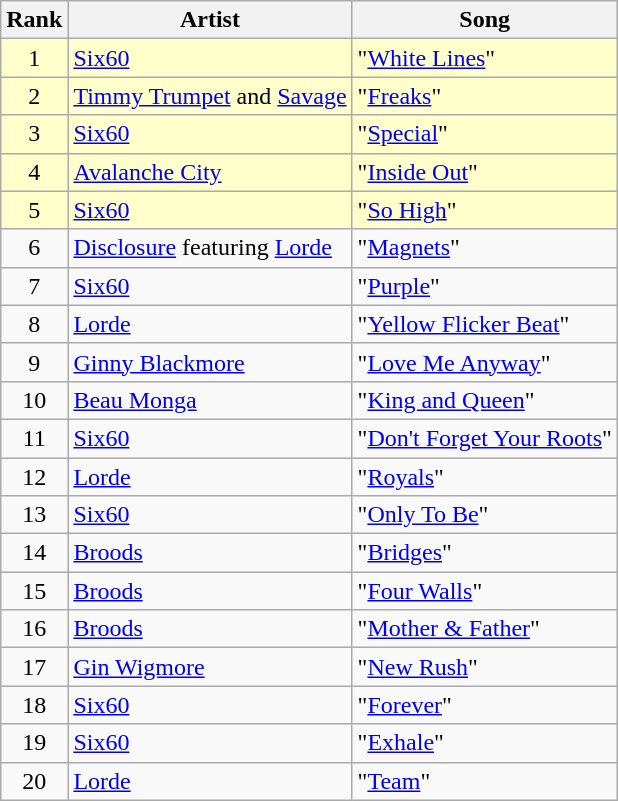<table class="wikitable sortable">
<tr>
<th>Rank</th>
<th>Artist</th>
<th>Song</th>
</tr>
<tr bgcolor="#FFFFCC">
<td align="center">1</td>
<td><a href='#'>Six60</a></td>
<td>"<a href='#'>White Lines</a>"</td>
</tr>
<tr bgcolor="#FFFFCC">
<td align="center">2</td>
<td><a href='#'>Timmy Trumpet</a> and <a href='#'>Savage</a></td>
<td>"<a href='#'>Freaks</a>"</td>
</tr>
<tr bgcolor="#FFFFCC">
<td align="center">3</td>
<td><a href='#'>Six60</a></td>
<td>"<a href='#'>Special</a>"</td>
</tr>
<tr bgcolor="#FFFFCC">
<td align="center">4</td>
<td><a href='#'>Avalanche City</a></td>
<td>"<a href='#'>Inside Out</a>"</td>
</tr>
<tr bgcolor="#FFFFCC">
<td align="center">5</td>
<td><a href='#'>Six60</a></td>
<td>"<a href='#'>So High</a>"</td>
</tr>
<tr>
<td align="center">6</td>
<td><a href='#'>Disclosure</a> featuring <a href='#'>Lorde</a></td>
<td>"<a href='#'>Magnets</a>"</td>
</tr>
<tr>
<td align="center">7</td>
<td><a href='#'>Six60</a></td>
<td>"<a href='#'>Purple</a>"</td>
</tr>
<tr>
<td align="center">8</td>
<td><a href='#'>Lorde</a></td>
<td>"<a href='#'>Yellow Flicker Beat</a>"</td>
</tr>
<tr>
<td align="center">9</td>
<td><a href='#'>Ginny Blackmore</a></td>
<td>"<a href='#'>Love Me Anyway</a>"</td>
</tr>
<tr>
<td align="center">10</td>
<td><a href='#'>Beau Monga</a></td>
<td>"<a href='#'>King and Queen</a>"</td>
</tr>
<tr>
<td align="center">11</td>
<td><a href='#'>Six60</a></td>
<td>"<a href='#'>Don't Forget Your Roots</a>"</td>
</tr>
<tr>
<td align="center">12</td>
<td><a href='#'>Lorde</a></td>
<td>"<a href='#'>Royals</a>"</td>
</tr>
<tr>
<td align="center">13</td>
<td><a href='#'>Six60</a></td>
<td>"<a href='#'>Only To Be</a>"</td>
</tr>
<tr>
<td align="center">14</td>
<td><a href='#'>Broods</a></td>
<td>"<a href='#'>Bridges</a>"</td>
</tr>
<tr>
<td align="center">15</td>
<td><a href='#'>Broods</a></td>
<td>"<a href='#'>Four Walls</a>"</td>
</tr>
<tr>
<td align="center">16</td>
<td><a href='#'>Broods</a></td>
<td>"<a href='#'>Mother & Father</a>"</td>
</tr>
<tr>
<td align="center">17</td>
<td><a href='#'>Gin Wigmore</a></td>
<td>"<a href='#'>New Rush</a>"</td>
</tr>
<tr>
<td align="center">18</td>
<td><a href='#'>Six60</a></td>
<td>"<a href='#'>Forever</a>"</td>
</tr>
<tr>
<td align="center">19</td>
<td><a href='#'>Six60</a></td>
<td>"<a href='#'>Exhale</a>"</td>
</tr>
<tr>
<td align="center">20</td>
<td><a href='#'>Lorde</a></td>
<td>"<a href='#'>Team</a>"</td>
</tr>
</table>
